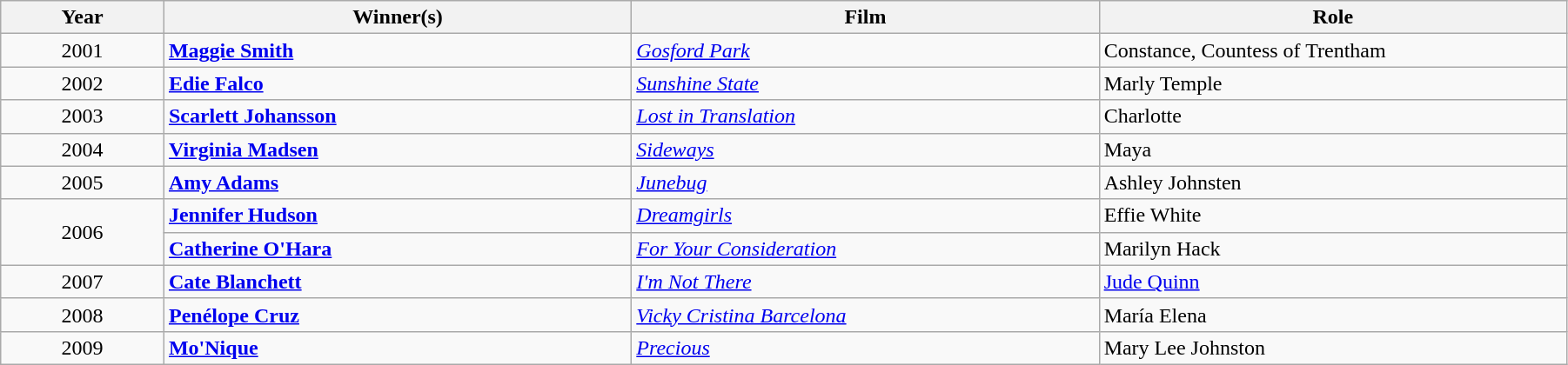<table class="wikitable" width="95%" cellpadding="5">
<tr>
<th width="100"><strong>Year</strong></th>
<th width="300"><strong>Winner(s)</strong></th>
<th width="300"><strong>Film</strong></th>
<th width="300"><strong>Role</strong></th>
</tr>
<tr>
<td style="text-align:center;">2001</td>
<td><strong><a href='#'>Maggie Smith</a></strong></td>
<td><em><a href='#'>Gosford Park</a></em></td>
<td>Constance, Countess of Trentham</td>
</tr>
<tr>
<td style="text-align:center;">2002</td>
<td><strong><a href='#'>Edie Falco</a></strong></td>
<td><em><a href='#'>Sunshine State</a></em></td>
<td>Marly Temple</td>
</tr>
<tr>
<td style="text-align:center;">2003</td>
<td><strong><a href='#'>Scarlett Johansson</a></strong></td>
<td><em><a href='#'>Lost in Translation</a></em></td>
<td>Charlotte</td>
</tr>
<tr>
<td style="text-align:center;">2004</td>
<td><strong><a href='#'>Virginia Madsen</a></strong></td>
<td><em><a href='#'>Sideways</a></em></td>
<td>Maya</td>
</tr>
<tr>
<td style="text-align:center;">2005</td>
<td><strong><a href='#'>Amy Adams</a></strong></td>
<td><em><a href='#'>Junebug</a></em></td>
<td>Ashley Johnsten</td>
</tr>
<tr>
<td rowspan="2" style="text-align:center;">2006</td>
<td><strong><a href='#'>Jennifer Hudson</a></strong></td>
<td><em><a href='#'>Dreamgirls</a></em></td>
<td>Effie White</td>
</tr>
<tr>
<td><strong><a href='#'>Catherine O'Hara</a></strong></td>
<td><em><a href='#'>For Your Consideration</a></em></td>
<td>Marilyn Hack</td>
</tr>
<tr>
<td style="text-align:center;">2007</td>
<td><strong><a href='#'>Cate Blanchett</a></strong></td>
<td><em><a href='#'>I'm Not There</a></em></td>
<td><a href='#'>Jude Quinn</a></td>
</tr>
<tr>
<td style="text-align:center;">2008</td>
<td><strong><a href='#'>Penélope Cruz</a></strong></td>
<td><em><a href='#'>Vicky Cristina Barcelona</a></em></td>
<td>María Elena</td>
</tr>
<tr>
<td style="text-align:center;">2009</td>
<td><strong><a href='#'>Mo'Nique</a></strong></td>
<td><em><a href='#'>Precious</a></em></td>
<td>Mary Lee Johnston</td>
</tr>
</table>
